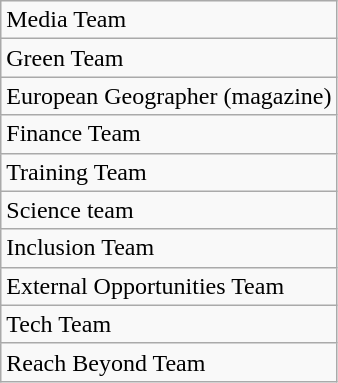<table class="wikitable sortable">
<tr>
<td>Media Team</td>
</tr>
<tr>
<td>Green Team</td>
</tr>
<tr>
<td>European Geographer (magazine)</td>
</tr>
<tr>
<td>Finance Team</td>
</tr>
<tr>
<td>Training Team</td>
</tr>
<tr>
<td>Science team</td>
</tr>
<tr>
<td>Inclusion Team</td>
</tr>
<tr>
<td>External Opportunities Team</td>
</tr>
<tr>
<td>Tech Team</td>
</tr>
<tr>
<td>Reach Beyond Team</td>
</tr>
</table>
